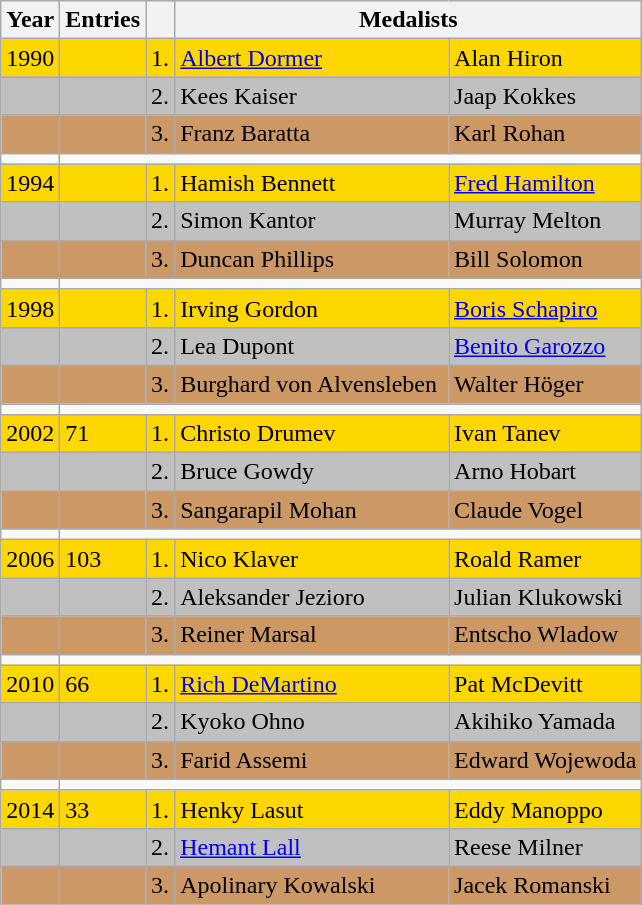<table class="wikitable">
<tr bgcolor="#efefef">
<th>Year</th>
<th>Entries</th>
<th></th>
<th colspan=5>Medalists</th>
</tr>
<tr bgcolor="gold">
<td>1990</td>
<td></td>
<td>1.</td>
<td> <a href='#'>Albert Dormer</a></td>
<td> Alan Hiron</td>
</tr>
<tr bgcolor="silver">
<td></td>
<td></td>
<td>2.</td>
<td> Kees Kaiser</td>
<td> Jaap Kokkes</td>
</tr>
<tr bgcolor="cc9966">
<td></td>
<td></td>
<td>3.</td>
<td> Franz Baratta</td>
<td> Karl Rohan</td>
</tr>
<tr>
<td></td>
</tr>
<tr bgcolor="gold">
<td>1994</td>
<td></td>
<td>1.</td>
<td> Hamish Bennett</td>
<td> <a href='#'>Fred Hamilton</a></td>
</tr>
<tr bgcolor="silver">
<td></td>
<td></td>
<td>2.</td>
<td> Simon Kantor</td>
<td> Murray Melton</td>
</tr>
<tr bgcolor="cc9966">
<td></td>
<td></td>
<td>3.</td>
<td> Duncan Phillips</td>
<td> Bill Solomon</td>
</tr>
<tr>
<td></td>
</tr>
<tr bgcolor="gold">
<td>1998</td>
<td></td>
<td>1.</td>
<td> Irving Gordon</td>
<td> <a href='#'>Boris Schapiro</a></td>
</tr>
<tr bgcolor="silver">
<td></td>
<td></td>
<td>2.</td>
<td> Lea Dupont</td>
<td> <a href='#'>Benito Garozzo</a></td>
</tr>
<tr bgcolor="cc9966">
<td></td>
<td></td>
<td>3.</td>
<td> Burghard von Alvensleben </td>
<td> Walter Höger</td>
</tr>
<tr>
<td></td>
</tr>
<tr bgcolor="gold">
<td>2002</td>
<td>71<br></td>
<td>1.</td>
<td> Christo Drumev</td>
<td> Ivan Tanev</td>
</tr>
<tr bgcolor="silver">
<td></td>
<td></td>
<td>2.</td>
<td> Bruce Gowdy</td>
<td> Arno Hobart</td>
</tr>
<tr bgcolor="cc9966">
<td></td>
<td></td>
<td>3.</td>
<td> Sangarapil Mohan</td>
<td> Claude Vogel</td>
</tr>
<tr>
<td></td>
</tr>
<tr bgcolor="gold">
<td>2006</td>
<td>103</td>
<td>1.</td>
<td> Nico Klaver</td>
<td> Roald Ramer</td>
</tr>
<tr bgcolor="silver">
<td></td>
<td></td>
<td>2.</td>
<td> Aleksander Jezioro</td>
<td> Julian Klukowski</td>
</tr>
<tr bgcolor="cc9966">
<td></td>
<td></td>
<td>3.</td>
<td> Reiner Marsal</td>
<td> Entscho Wladow</td>
</tr>
<tr>
<td></td>
</tr>
<tr bgcolor="gold">
<td>2010</td>
<td>66</td>
<td>1.</td>
<td> <a href='#'>Rich DeMartino</a></td>
<td> Pat McDevitt</td>
</tr>
<tr bgcolor="silver">
<td></td>
<td></td>
<td>2.</td>
<td> Kyoko Ohno</td>
<td> Akihiko Yamada</td>
</tr>
<tr bgcolor="cc9966">
<td></td>
<td></td>
<td>3.</td>
<td> Farid Assemi</td>
<td> Edward Wojewoda</td>
</tr>
<tr>
<td></td>
</tr>
<tr bgcolor="gold">
<td>2014  </td>
<td>33</td>
<td>1.</td>
<td> Henky Lasut</td>
<td> Eddy Manoppo</td>
</tr>
<tr bgcolor="silver">
<td></td>
<td></td>
<td>2.</td>
<td> <a href='#'>Hemant Lall</a></td>
<td> Reese Milner</td>
</tr>
<tr bgcolor="cc9966">
<td></td>
<td></td>
<td>3.</td>
<td> Apolinary Kowalski</td>
<td> Jacek Romanski</td>
</tr>
</table>
